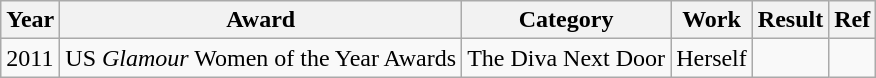<table class="wikitable">
<tr>
<th>Year</th>
<th>Award</th>
<th>Category</th>
<th>Work</th>
<th>Result</th>
<th>Ref</th>
</tr>
<tr>
<td>2011</td>
<td>US <em>Glamour</em> Women of the Year Awards</td>
<td>The Diva Next Door</td>
<td>Herself</td>
<td></td>
<td></td>
</tr>
</table>
